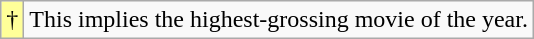<table class="wikitable">
<tr>
<td style="background-color:#FFFF99">†</td>
<td>This implies the highest-grossing movie of the year.</td>
</tr>
</table>
